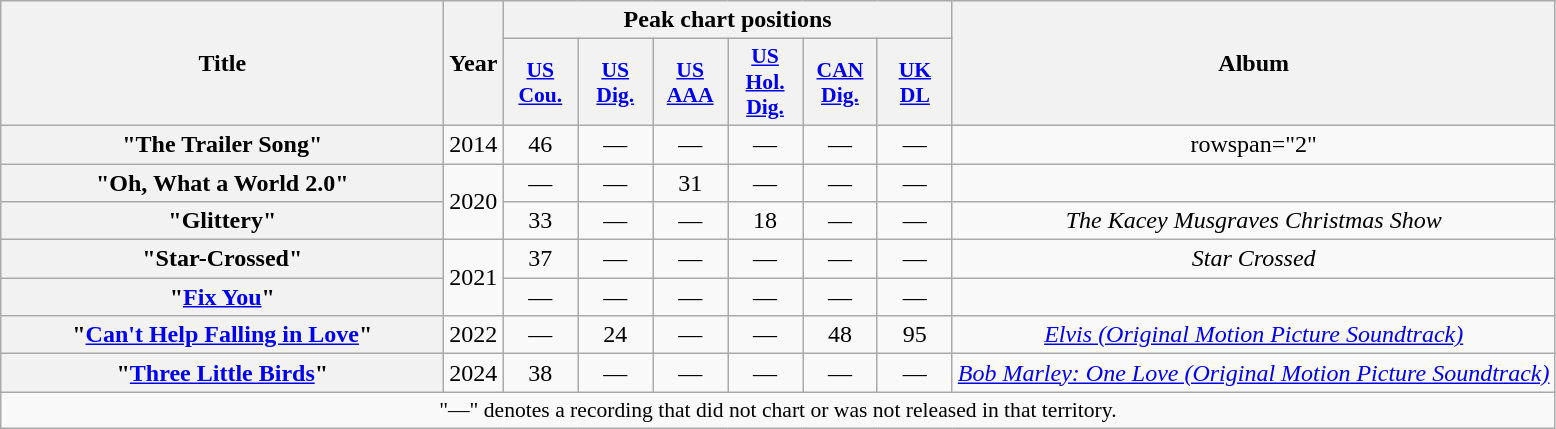<table class="wikitable plainrowheaders" style="text-align:center;" border="1">
<tr>
<th scope="col" rowspan="2" style="width:18em;">Title</th>
<th scope="col" rowspan="2">Year</th>
<th scope="col" colspan="6">Peak chart positions</th>
<th scope="col" rowspan="2">Album</th>
</tr>
<tr>
<th scope="col" style="width:3em;font-size:90%;"><a href='#'>US<br>Cou.</a><br></th>
<th scope="col" style="width:3em;font-size:90%;"><a href='#'>US<br>Dig.</a><br></th>
<th scope="col" style="width:3em;font-size:90%;"><a href='#'>US<br>AAA</a><br></th>
<th scope="col" style="width:3em;font-size:90%;"><a href='#'>US<br>Hol.<br>Dig.</a><br></th>
<th scope="col" style="width:3em;font-size:90%;"><a href='#'>CAN<br>Dig.</a><br></th>
<th scope="col" style="width:3em;font-size:90%;"><a href='#'>UK<br>DL</a><br></th>
</tr>
<tr>
<th scope="row">"The Trailer Song"</th>
<td>2014</td>
<td>46</td>
<td>—</td>
<td>—</td>
<td>—</td>
<td>—</td>
<td>—</td>
<td>rowspan="2" </td>
</tr>
<tr>
<th scope="row">"Oh, What a World 2.0"</th>
<td rowspan="2">2020</td>
<td>—</td>
<td>—</td>
<td>31</td>
<td>—</td>
<td>—</td>
<td>—</td>
</tr>
<tr>
<th scope="row">"Glittery"<br></th>
<td>33</td>
<td>—</td>
<td>—</td>
<td>18</td>
<td>—</td>
<td>—</td>
<td><em>The Kacey Musgraves Christmas Show</em></td>
</tr>
<tr>
<th scope="row">"Star-Crossed"</th>
<td rowspan="2">2021</td>
<td>37</td>
<td>—</td>
<td>—</td>
<td>—</td>
<td>—</td>
<td>—</td>
<td><em>Star Crossed</em></td>
</tr>
<tr>
<th scope="row">"<a href='#'>Fix You</a>"</th>
<td>—</td>
<td>—</td>
<td>—</td>
<td>—</td>
<td>—</td>
<td>—</td>
<td></td>
</tr>
<tr>
<th scope="row">"<a href='#'>Can't Help Falling in Love</a>"</th>
<td>2022</td>
<td>—</td>
<td>24</td>
<td>—</td>
<td>—</td>
<td>48</td>
<td>95</td>
<td><em><a href='#'>Elvis (Original Motion Picture Soundtrack)</a></em></td>
</tr>
<tr>
<th scope="row">"<a href='#'>Three Little Birds</a>"</th>
<td>2024</td>
<td>38</td>
<td>—</td>
<td>—</td>
<td>—</td>
<td>—</td>
<td>—</td>
<td><em><a href='#'>Bob Marley: One Love (Original Motion Picture Soundtrack)</a></em></td>
</tr>
<tr>
<td colspan="9" style="font-size:90%">"—" denotes a recording that did not chart or was not released in that territory.</td>
</tr>
</table>
